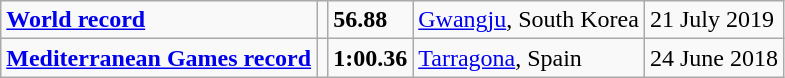<table class="wikitable">
<tr>
<td><strong><a href='#'>World record</a></strong></td>
<td></td>
<td><strong>56.88</strong></td>
<td><a href='#'>Gwangju</a>, South Korea</td>
<td>21 July 2019</td>
</tr>
<tr>
<td><strong><a href='#'>Mediterranean Games record</a></strong></td>
<td></td>
<td><strong>1:00.36</strong></td>
<td><a href='#'>Tarragona</a>, Spain</td>
<td>24 June 2018</td>
</tr>
</table>
